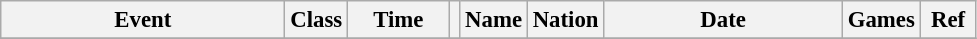<table class="wikitable sortable" style="font-size: 95%;">
<tr>
<th style="width:12em">Event</th>
<th>Class</th>
<th style="width:4em" class="unsortable">Time</th>
<th></th>
<th>Name</th>
<th>Nation</th>
<th style="width:10em">Date</th>
<th>Games</th>
<th style="width:2em" class="unsortable">Ref</th>
</tr>
<tr>
</tr>
</table>
